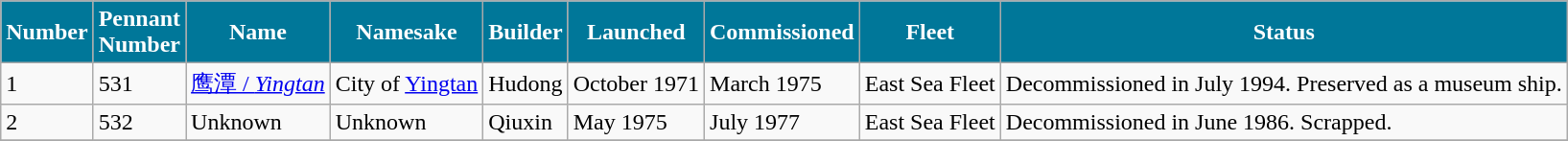<table class="wikitable">
<tr>
<th style="background:#079;color:#fff;">Number</th>
<th style="background:#079;color:#fff;">Pennant <br>Number</th>
<th style="background:#079;color:#fff;">Name</th>
<th style="background:#079;color:#fff;">Namesake</th>
<th style="background:#079;color:#fff;">Builder</th>
<th style="background:#079;color:#fff;">Launched</th>
<th style="background:#079;color:#fff;">Commissioned</th>
<th style="background:#079;color:#fff;">Fleet</th>
<th style="background:#079;color:#fff;">Status</th>
</tr>
<tr>
<td>1</td>
<td>531</td>
<td><a href='#'>鹰潭 / <em>Yingtan</em></a></td>
<td>City of <a href='#'>Yingtan</a></td>
<td>Hudong</td>
<td>October 1971</td>
<td>March 1975</td>
<td>East Sea Fleet</td>
<td>Decommissioned in July 1994. Preserved as a museum ship.</td>
</tr>
<tr>
<td>2</td>
<td>532</td>
<td>Unknown</td>
<td>Unknown</td>
<td>Qiuxin</td>
<td>May 1975</td>
<td>July 1977</td>
<td>East Sea Fleet</td>
<td>Decommissioned in June 1986. Scrapped.</td>
</tr>
<tr>
</tr>
</table>
